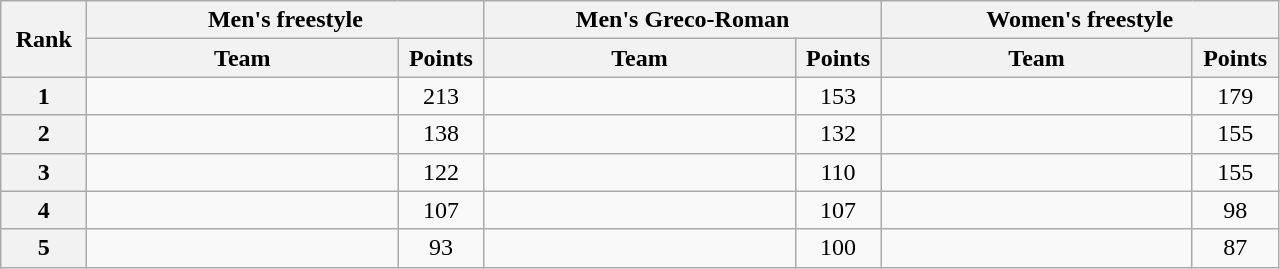<table class="wikitable" style="text-align:center;">
<tr>
<th rowspan="2" width="50">Rank</th>
<th colspan="2">Men's freestyle</th>
<th colspan="2">Men's Greco-Roman</th>
<th colspan="2">Women's freestyle</th>
</tr>
<tr>
<th width="200">Team</th>
<th width="50">Points</th>
<th width="200">Team</th>
<th width="50">Points</th>
<th width="200">Team</th>
<th width="50">Points</th>
</tr>
<tr>
<th>1</th>
<td align="left"></td>
<td>213</td>
<td align="left"></td>
<td>153</td>
<td align="left"></td>
<td>179</td>
</tr>
<tr>
<th>2</th>
<td align="left"></td>
<td>138</td>
<td align="left"></td>
<td>132</td>
<td align="left"></td>
<td>155</td>
</tr>
<tr>
<th>3</th>
<td align="left"></td>
<td>122</td>
<td align="left"></td>
<td>110</td>
<td align="left"></td>
<td>155</td>
</tr>
<tr>
<th>4</th>
<td align="left"></td>
<td>107</td>
<td align="left"></td>
<td>107</td>
<td align="left"></td>
<td>98</td>
</tr>
<tr>
<th>5</th>
<td align="left"></td>
<td>93</td>
<td align="left"></td>
<td>100</td>
<td align="left"></td>
<td>87</td>
</tr>
</table>
